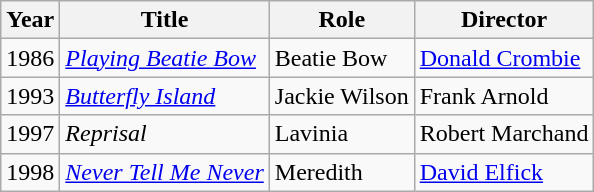<table class="wikitable sortable">
<tr>
<th>Year</th>
<th>Title</th>
<th>Role</th>
<th class="unsortable">Director</th>
</tr>
<tr>
<td>1986</td>
<td><em><a href='#'>Playing Beatie Bow</a></em></td>
<td>Beatie Bow</td>
<td><a href='#'>Donald Crombie</a></td>
</tr>
<tr>
<td>1993</td>
<td><em><a href='#'>Butterfly Island</a></em></td>
<td>Jackie Wilson</td>
<td>Frank Arnold</td>
</tr>
<tr>
<td>1997</td>
<td><em>Reprisal</em></td>
<td>Lavinia</td>
<td>Robert Marchand</td>
</tr>
<tr>
<td>1998</td>
<td><em><a href='#'>Never Tell Me Never</a></em></td>
<td>Meredith</td>
<td><a href='#'>David Elfick</a></td>
</tr>
</table>
